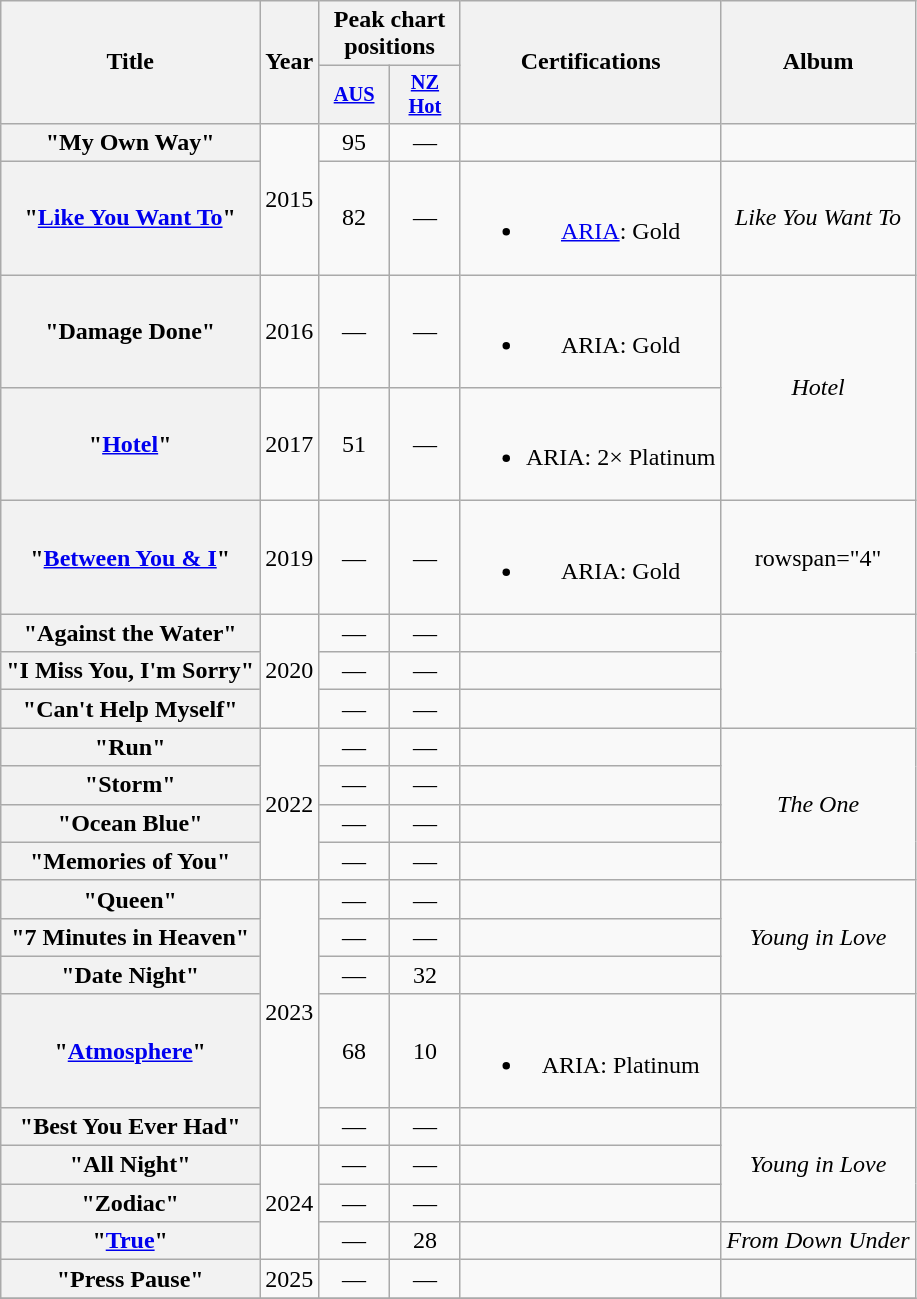<table class="wikitable plainrowheaders" style="text-align:center">
<tr>
<th scope="col" rowspan="2">Title</th>
<th scope="col" rowspan="2">Year</th>
<th scope="col" colspan="2">Peak chart positions</th>
<th scope="col" rowspan="2">Certifications</th>
<th scope="col" rowspan="2">Album</th>
</tr>
<tr>
<th scope="col" style="width:3em;font-size:85%;"><a href='#'>AUS</a><br></th>
<th scope="col" style="width:3em;font-size:85%;"><a href='#'>NZ<br>Hot</a><br></th>
</tr>
<tr>
<th scope="row">"My Own Way"</th>
<td rowspan="2">2015</td>
<td>95</td>
<td>—</td>
<td></td>
<td></td>
</tr>
<tr>
<th scope="row">"<a href='#'>Like You Want To</a>"</th>
<td>82</td>
<td>—</td>
<td><br><ul><li><a href='#'>ARIA</a>: Gold</li></ul></td>
<td><em>Like You Want To</em></td>
</tr>
<tr>
<th scope="row">"Damage Done"</th>
<td>2016</td>
<td>—</td>
<td>—</td>
<td><br><ul><li>ARIA: Gold</li></ul></td>
<td rowspan="2"><em>Hotel</em></td>
</tr>
<tr>
<th scope="row">"<a href='#'>Hotel</a>"</th>
<td>2017</td>
<td>51</td>
<td>—</td>
<td><br><ul><li>ARIA: 2× Platinum</li></ul></td>
</tr>
<tr>
<th scope="row">"<a href='#'>Between You & I</a>"</th>
<td>2019</td>
<td>—</td>
<td>—</td>
<td><br><ul><li>ARIA: Gold</li></ul></td>
<td>rowspan="4" </td>
</tr>
<tr>
<th scope="row">"Against the Water"</th>
<td rowspan="3">2020</td>
<td>—</td>
<td>—</td>
<td></td>
</tr>
<tr>
<th scope="row">"I Miss You, I'm Sorry"</th>
<td>—</td>
<td>—</td>
<td></td>
</tr>
<tr>
<th scope="row">"Can't Help Myself"</th>
<td>—</td>
<td>—</td>
<td></td>
</tr>
<tr>
<th scope="row">"Run"</th>
<td rowspan="4">2022</td>
<td>—</td>
<td>—</td>
<td></td>
<td rowspan="4"><em>The One</em></td>
</tr>
<tr>
<th scope="row">"Storm"</th>
<td>—</td>
<td>—</td>
<td></td>
</tr>
<tr>
<th scope="row">"Ocean Blue"</th>
<td>—</td>
<td>—</td>
<td></td>
</tr>
<tr>
<th scope="row">"Memories of You"</th>
<td>—</td>
<td>—</td>
<td></td>
</tr>
<tr>
<th scope="row">"Queen"</th>
<td rowspan="5">2023</td>
<td>—</td>
<td>—</td>
<td></td>
<td rowspan="3"><em>Young in Love</em></td>
</tr>
<tr>
<th scope="row">"7 Minutes in Heaven"</th>
<td>—</td>
<td>—</td>
<td></td>
</tr>
<tr>
<th scope="row">"Date Night" <br></th>
<td>—</td>
<td>32</td>
<td></td>
</tr>
<tr>
<th scope="row">"<a href='#'>Atmosphere</a>"<br></th>
<td>68</td>
<td>10</td>
<td><br><ul><li>ARIA: Platinum</li></ul></td>
<td></td>
</tr>
<tr>
<th scope="row">"Best You Ever Had"</th>
<td>—</td>
<td>—</td>
<td></td>
<td rowspan="3"><em>Young in Love</em></td>
</tr>
<tr>
<th scope="row">"All Night"<br></th>
<td rowspan="3">2024</td>
<td>—</td>
<td>—</td>
<td></td>
</tr>
<tr>
<th scope="row">"Zodiac"</th>
<td>—</td>
<td>—</td>
<td></td>
</tr>
<tr>
<th scope="row">"<a href='#'>True</a>"<br></th>
<td>—</td>
<td>28</td>
<td></td>
<td><em>From Down Under</em></td>
</tr>
<tr>
<th scope="row">"Press Pause"</th>
<td rowspan="1">2025</td>
<td>—</td>
<td>—</td>
<td></td>
<td></td>
</tr>
<tr>
</tr>
</table>
